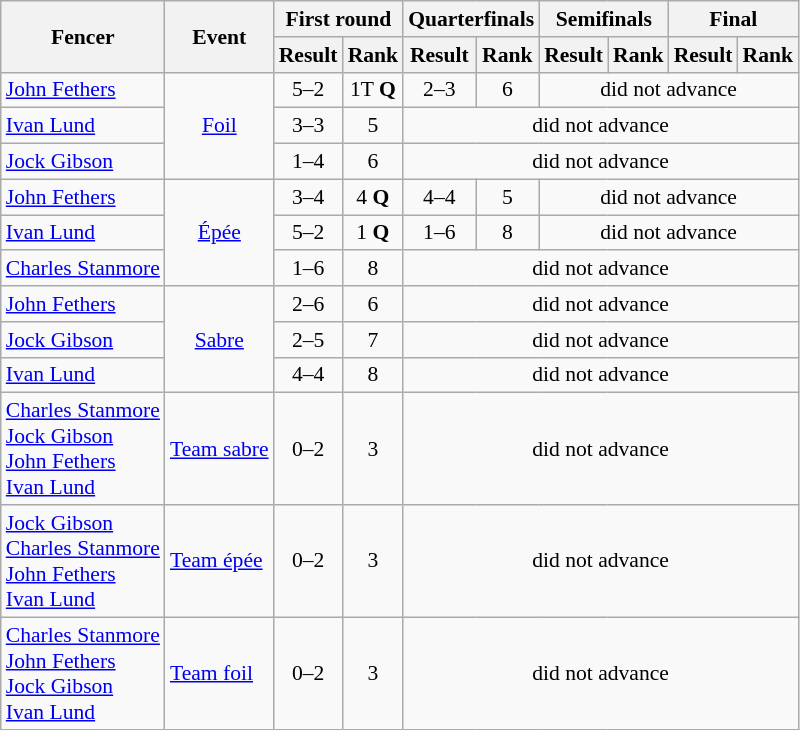<table class=wikitable style="font-size:90%">
<tr>
<th rowspan=2>Fencer</th>
<th rowspan=2>Event</th>
<th colspan=2>First round</th>
<th colspan=2>Quarterfinals</th>
<th colspan=2>Semifinals</th>
<th colspan=2>Final</th>
</tr>
<tr>
<th>Result</th>
<th>Rank</th>
<th>Result</th>
<th>Rank</th>
<th>Result</th>
<th>Rank</th>
<th>Result</th>
<th>Rank</th>
</tr>
<tr>
<td><a href='#'>John Fethers</a></td>
<td align=center rowspan=3><a href='#'>Foil</a></td>
<td align=center>5–2</td>
<td align=center>1T <strong>Q</strong></td>
<td align=center>2–3</td>
<td align=center>6</td>
<td align=center colspan=4>did not advance</td>
</tr>
<tr>
<td><a href='#'>Ivan Lund</a></td>
<td align=center>3–3</td>
<td align=center>5</td>
<td align=center colspan=6>did not advance</td>
</tr>
<tr>
<td><a href='#'>Jock Gibson</a></td>
<td align=center>1–4</td>
<td align=center>6</td>
<td align=center colspan=6>did not advance</td>
</tr>
<tr>
<td><a href='#'>John Fethers</a></td>
<td align=center rowspan=3><a href='#'>Épée</a></td>
<td align=center>3–4</td>
<td align=center>4 <strong>Q</strong></td>
<td align=center>4–4</td>
<td align=center>5</td>
<td align=center colspan=4>did not advance</td>
</tr>
<tr>
<td><a href='#'>Ivan Lund</a></td>
<td align=center>5–2</td>
<td align=center>1 <strong>Q</strong></td>
<td align=center>1–6</td>
<td align=center>8</td>
<td align=center colspan=4>did not advance</td>
</tr>
<tr>
<td><a href='#'>Charles Stanmore</a></td>
<td align=center>1–6</td>
<td align=center>8</td>
<td align=center colspan=6>did not advance</td>
</tr>
<tr>
<td><a href='#'>John Fethers</a></td>
<td align=center rowspan=3><a href='#'>Sabre</a></td>
<td align=center>2–6</td>
<td align=center>6</td>
<td align=center colspan=6>did not advance</td>
</tr>
<tr>
<td><a href='#'>Jock Gibson</a></td>
<td align=center>2–5</td>
<td align=center>7</td>
<td align=center colspan=6>did not advance</td>
</tr>
<tr>
<td><a href='#'>Ivan Lund</a></td>
<td align=center>4–4</td>
<td align=center>8</td>
<td align=center colspan=6>did not advance</td>
</tr>
<tr>
<td><a href='#'>Charles Stanmore</a> <br> <a href='#'>Jock Gibson</a>  <br> <a href='#'>John Fethers</a> <br> <a href='#'>Ivan Lund</a></td>
<td><a href='#'>Team sabre</a></td>
<td align=center>0–2</td>
<td align=center>3</td>
<td align=center colspan=6>did not advance</td>
</tr>
<tr>
<td><a href='#'>Jock Gibson</a> <br> <a href='#'>Charles Stanmore</a> <br> <a href='#'>John Fethers</a> <br> <a href='#'>Ivan Lund</a></td>
<td><a href='#'>Team épée</a></td>
<td align=center>0–2</td>
<td align=center>3</td>
<td align=center colspan=6>did not advance</td>
</tr>
<tr>
<td><a href='#'>Charles Stanmore</a>  <br> <a href='#'>John Fethers</a> <br> <a href='#'>Jock Gibson</a> <br> <a href='#'>Ivan Lund</a></td>
<td><a href='#'>Team foil</a></td>
<td align=center>0–2</td>
<td align=center>3</td>
<td align=center colspan=6>did not advance</td>
</tr>
</table>
